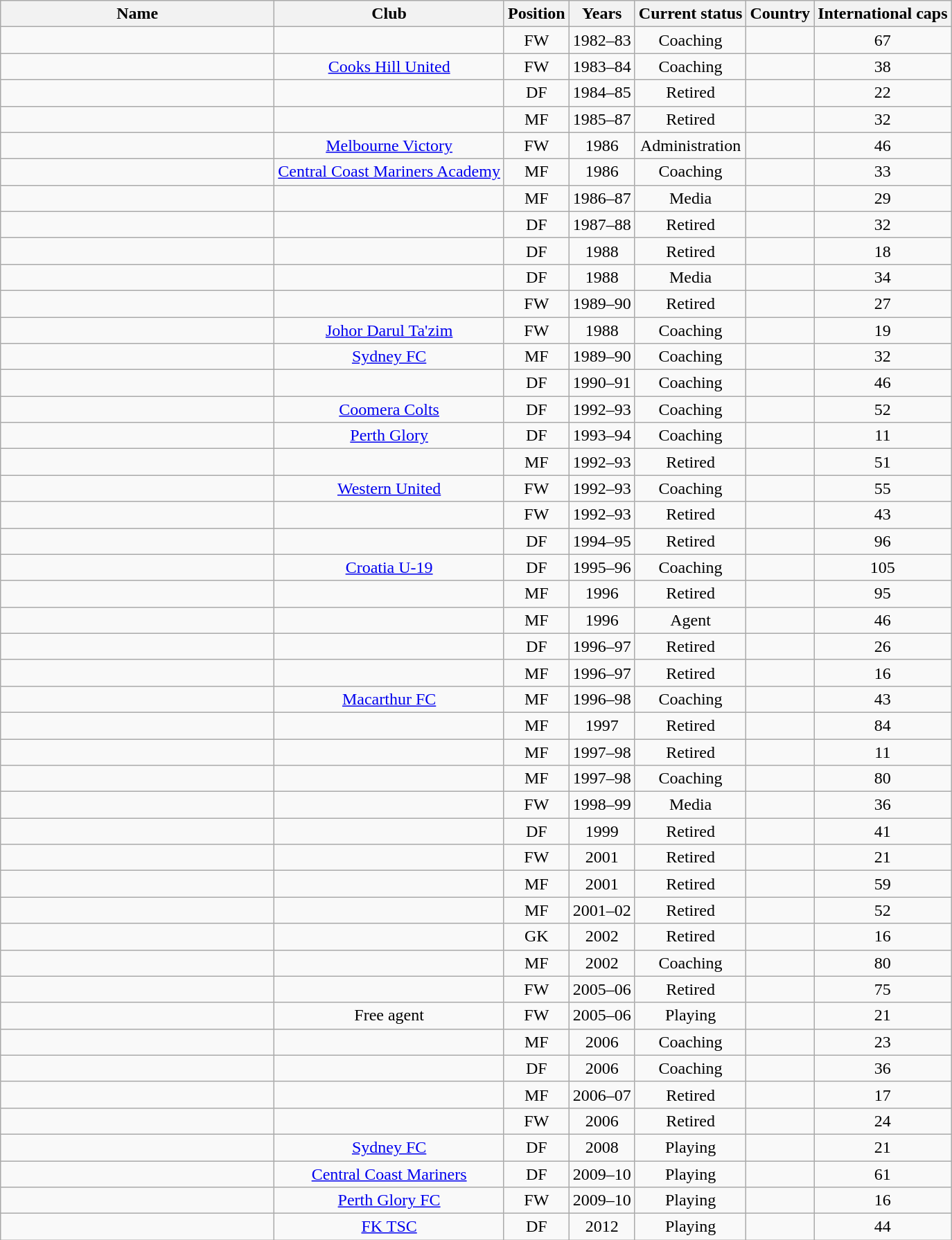<table class="wikitable sortable" style="text-align: center;">
<tr>
<th style="width:16em">Name</th>
<th>Club</th>
<th>Position</th>
<th>Years</th>
<th>Current status</th>
<th>Country</th>
<th>International caps</th>
</tr>
<tr>
<td></td>
<td></td>
<td>FW</td>
<td>1982–83</td>
<td>Coaching</td>
<td></td>
<td>67</td>
</tr>
<tr>
<td></td>
<td> <a href='#'>Cooks Hill United</a></td>
<td>FW</td>
<td>1983–84</td>
<td>Coaching</td>
<td></td>
<td>38</td>
</tr>
<tr>
<td></td>
<td></td>
<td>DF</td>
<td>1984–85</td>
<td>Retired</td>
<td></td>
<td>22</td>
</tr>
<tr>
<td></td>
<td></td>
<td>MF</td>
<td>1985–87</td>
<td>Retired</td>
<td></td>
<td>32</td>
</tr>
<tr>
<td></td>
<td> <a href='#'>Melbourne Victory</a></td>
<td>FW</td>
<td>1986</td>
<td>Administration</td>
<td></td>
<td>46</td>
</tr>
<tr>
<td></td>
<td> <a href='#'>Central Coast Mariners Academy</a></td>
<td>MF</td>
<td>1986</td>
<td>Coaching</td>
<td></td>
<td>33</td>
</tr>
<tr>
<td></td>
<td></td>
<td>MF</td>
<td>1986–87</td>
<td>Media</td>
<td></td>
<td>29</td>
</tr>
<tr>
<td></td>
<td></td>
<td>DF</td>
<td>1987–88</td>
<td>Retired</td>
<td></td>
<td>32</td>
</tr>
<tr>
<td></td>
<td></td>
<td>DF</td>
<td>1988</td>
<td>Retired</td>
<td></td>
<td>18</td>
</tr>
<tr>
<td></td>
<td></td>
<td>DF</td>
<td>1988</td>
<td>Media</td>
<td></td>
<td>34</td>
</tr>
<tr>
<td></td>
<td></td>
<td>FW</td>
<td>1989–90</td>
<td>Retired</td>
<td></td>
<td>27</td>
</tr>
<tr>
<td></td>
<td> <a href='#'>Johor Darul Ta'zim</a></td>
<td>FW</td>
<td>1988</td>
<td>Coaching</td>
<td></td>
<td>19</td>
</tr>
<tr>
<td></td>
<td> <a href='#'>Sydney FC</a></td>
<td>MF</td>
<td>1989–90</td>
<td>Coaching</td>
<td></td>
<td>32</td>
</tr>
<tr>
<td></td>
<td></td>
<td>DF</td>
<td>1990–91</td>
<td>Coaching</td>
<td></td>
<td>46</td>
</tr>
<tr>
<td><strong></strong></td>
<td> <a href='#'>Coomera Colts</a></td>
<td>DF</td>
<td>1992–93</td>
<td>Coaching</td>
<td></td>
<td>52</td>
</tr>
<tr>
<td></td>
<td> <a href='#'>Perth Glory</a></td>
<td>DF</td>
<td>1993–94</td>
<td>Coaching</td>
<td></td>
<td>11</td>
</tr>
<tr>
<td><strong></strong></td>
<td></td>
<td>MF</td>
<td>1992–93</td>
<td>Retired</td>
<td></td>
<td>51</td>
</tr>
<tr>
<td><strong></strong></td>
<td> <a href='#'>Western United</a></td>
<td>FW</td>
<td>1992–93</td>
<td>Coaching</td>
<td></td>
<td>55</td>
</tr>
<tr>
<td><strong></strong></td>
<td></td>
<td>FW</td>
<td>1992–93</td>
<td>Retired</td>
<td></td>
<td>43</td>
</tr>
<tr>
<td><strong></strong></td>
<td></td>
<td>DF</td>
<td>1994–95</td>
<td>Retired</td>
<td></td>
<td>96</td>
</tr>
<tr>
<td><strong></strong></td>
<td> <a href='#'>Croatia U-19</a></td>
<td>DF</td>
<td>1995–96</td>
<td>Coaching</td>
<td></td>
<td>105</td>
</tr>
<tr>
<td><strong></strong></td>
<td></td>
<td>MF</td>
<td>1996</td>
<td>Retired</td>
<td></td>
<td>95</td>
</tr>
<tr>
<td><strong></strong></td>
<td></td>
<td>MF</td>
<td>1996</td>
<td>Agent</td>
<td></td>
<td>46</td>
</tr>
<tr>
<td></td>
<td></td>
<td>DF</td>
<td>1996–97</td>
<td>Retired</td>
<td></td>
<td>26</td>
</tr>
<tr>
<td><strong></strong></td>
<td></td>
<td>MF</td>
<td>1996–97</td>
<td>Retired</td>
<td></td>
<td>16</td>
</tr>
<tr>
<td><strong></strong></td>
<td> <a href='#'>Macarthur FC</a></td>
<td>MF</td>
<td>1996–98</td>
<td>Coaching</td>
<td></td>
<td>43</td>
</tr>
<tr>
<td><strong></strong></td>
<td></td>
<td>MF</td>
<td>1997</td>
<td>Retired</td>
<td></td>
<td>84</td>
</tr>
<tr>
<td><strong></strong></td>
<td></td>
<td>MF</td>
<td>1997–98</td>
<td>Retired</td>
<td></td>
<td>11</td>
</tr>
<tr>
<td><strong></strong></td>
<td></td>
<td>MF</td>
<td>1997–98</td>
<td>Coaching</td>
<td></td>
<td>80</td>
</tr>
<tr>
<td><strong></strong></td>
<td></td>
<td>FW</td>
<td>1998–99</td>
<td>Media</td>
<td></td>
<td>36</td>
</tr>
<tr>
<td></td>
<td></td>
<td>DF</td>
<td>1999</td>
<td>Retired</td>
<td></td>
<td>41</td>
</tr>
<tr>
<td></td>
<td></td>
<td>FW</td>
<td>2001</td>
<td>Retired</td>
<td></td>
<td>21</td>
</tr>
<tr>
<td><strong></strong></td>
<td></td>
<td>MF</td>
<td>2001</td>
<td>Retired</td>
<td></td>
<td>59</td>
</tr>
<tr>
<td><strong></strong></td>
<td></td>
<td>MF</td>
<td>2001–02</td>
<td>Retired</td>
<td></td>
<td>52</td>
</tr>
<tr>
<td><strong></strong></td>
<td></td>
<td>GK</td>
<td>2002</td>
<td>Retired</td>
<td></td>
<td>16</td>
</tr>
<tr>
<td><strong></strong></td>
<td></td>
<td>MF</td>
<td>2002</td>
<td>Coaching</td>
<td></td>
<td>80</td>
</tr>
<tr>
<td><strong></strong></td>
<td></td>
<td>FW</td>
<td>2005–06</td>
<td>Retired</td>
<td></td>
<td>75</td>
</tr>
<tr>
<td><strong></strong></td>
<td>Free agent</td>
<td>FW</td>
<td>2005–06</td>
<td>Playing</td>
<td></td>
<td>21</td>
</tr>
<tr>
<td><strong></strong></td>
<td></td>
<td>MF</td>
<td>2006</td>
<td>Coaching</td>
<td></td>
<td>23</td>
</tr>
<tr>
<td><strong></strong></td>
<td></td>
<td>DF</td>
<td>2006</td>
<td>Coaching</td>
<td></td>
<td>36</td>
</tr>
<tr>
<td></td>
<td></td>
<td>MF</td>
<td>2006–07</td>
<td>Retired</td>
<td></td>
<td>17</td>
</tr>
<tr>
<td></td>
<td></td>
<td>FW</td>
<td>2006</td>
<td>Retired</td>
<td></td>
<td>24</td>
</tr>
<tr>
<td></td>
<td> <a href='#'>Sydney FC</a></td>
<td>DF</td>
<td>2008</td>
<td>Playing</td>
<td></td>
<td>21</td>
</tr>
<tr>
<td><strong></strong></td>
<td> <a href='#'>Central Coast Mariners</a></td>
<td>DF</td>
<td>2009–10</td>
<td>Playing</td>
<td></td>
<td>61</td>
</tr>
<tr>
<td><strong></strong></td>
<td> <a href='#'>Perth Glory FC</a></td>
<td>FW</td>
<td>2009–10</td>
<td>Playing</td>
<td></td>
<td>16</td>
</tr>
<tr>
<td><strong></strong></td>
<td> <a href='#'>FK TSC</a></td>
<td>DF</td>
<td>2012</td>
<td>Playing</td>
<td></td>
<td>44</td>
</tr>
</table>
